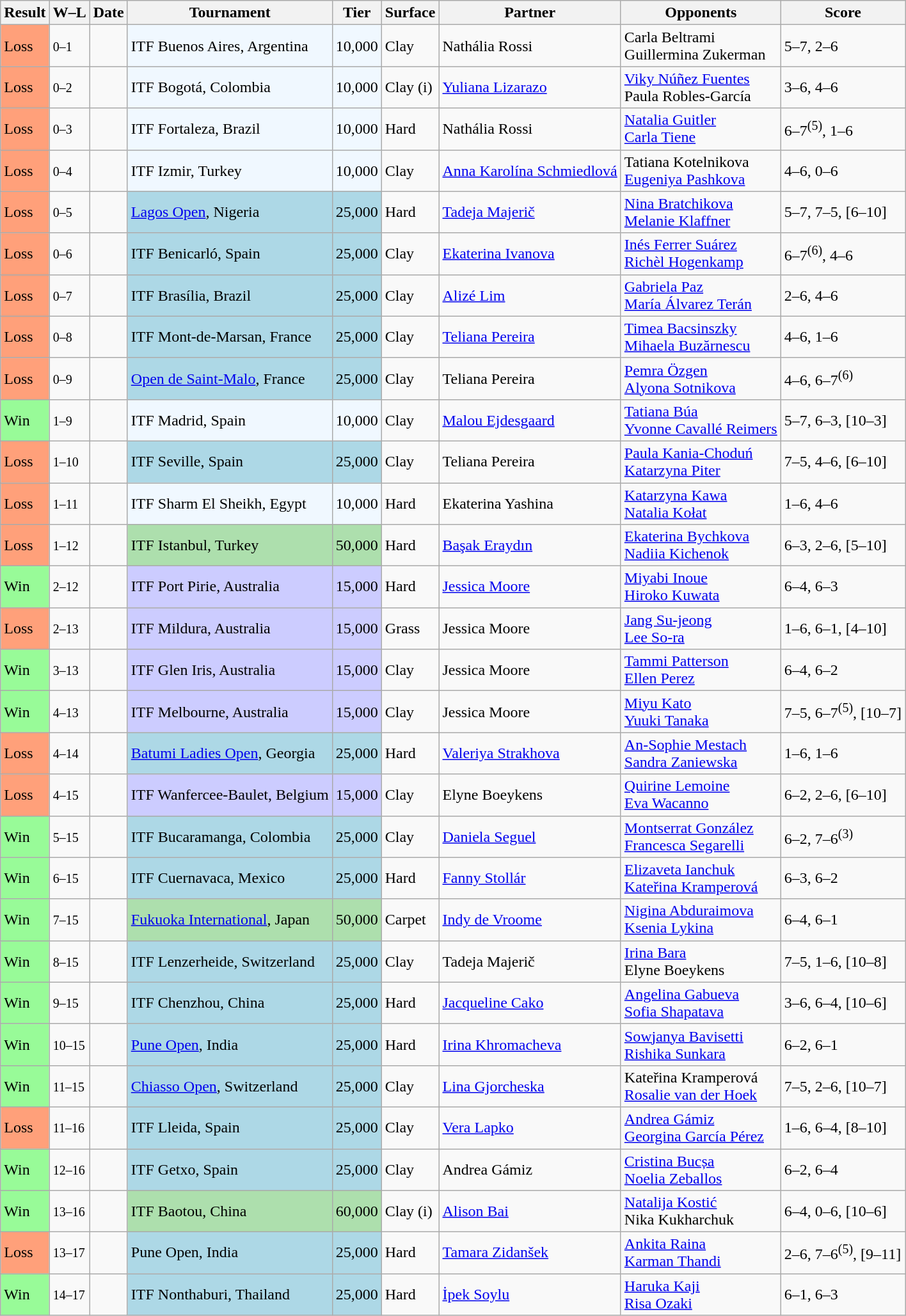<table class="wikitable sortable">
<tr>
<th>Result</th>
<th class="unsortable">W–L</th>
<th>Date</th>
<th>Tournament</th>
<th>Tier</th>
<th>Surface</th>
<th>Partner</th>
<th>Opponents</th>
<th class="unsortable">Score</th>
</tr>
<tr>
<td bgcolor="FFA07A">Loss</td>
<td><small>0–1</small></td>
<td></td>
<td bgcolor="#f0f8ff">ITF Buenos Aires, Argentina</td>
<td bgcolor="#f0f8ff">10,000</td>
<td>Clay</td>
<td> Nathália Rossi</td>
<td> Carla Beltrami <br>  Guillermina Zukerman</td>
<td>5–7, 2–6</td>
</tr>
<tr>
<td bgcolor="FFA07A">Loss</td>
<td><small>0–2</small></td>
<td></td>
<td bgcolor="#f0f8ff">ITF Bogotá, Colombia</td>
<td bgcolor="#f0f8ff">10,000</td>
<td>Clay (i)</td>
<td> <a href='#'>Yuliana Lizarazo</a></td>
<td> <a href='#'>Viky Núñez Fuentes</a> <br>  Paula Robles-García</td>
<td>3–6, 4–6</td>
</tr>
<tr>
<td bgcolor="FFA07A">Loss</td>
<td><small>0–3</small></td>
<td></td>
<td bgcolor="#f0f8ff">ITF Fortaleza, Brazil</td>
<td bgcolor="#f0f8ff">10,000</td>
<td>Hard</td>
<td> Nathália Rossi</td>
<td> <a href='#'>Natalia Guitler</a> <br>  <a href='#'>Carla Tiene</a></td>
<td>6–7<sup>(5)</sup>, 1–6</td>
</tr>
<tr>
<td bgcolor="FFA07A">Loss</td>
<td><small>0–4</small></td>
<td></td>
<td bgcolor="#f0f8ff">ITF Izmir, Turkey</td>
<td bgcolor="#f0f8ff">10,000</td>
<td>Clay</td>
<td> <a href='#'>Anna Karolína Schmiedlová</a></td>
<td> Tatiana Kotelnikova <br>  <a href='#'>Eugeniya Pashkova</a></td>
<td>4–6, 0–6</td>
</tr>
<tr>
<td bgcolor="FFA07A">Loss</td>
<td><small>0–5</small></td>
<td></td>
<td bgcolor="lightblue"><a href='#'>Lagos Open</a>, Nigeria</td>
<td bgcolor="lightblue">25,000</td>
<td>Hard</td>
<td> <a href='#'>Tadeja Majerič</a></td>
<td> <a href='#'>Nina Bratchikova</a> <br>  <a href='#'>Melanie Klaffner</a></td>
<td>5–7, 7–5, [6–10]</td>
</tr>
<tr>
<td bgcolor="FFA07A">Loss</td>
<td><small>0–6</small></td>
<td></td>
<td bgcolor="lightblue">ITF Benicarló, Spain</td>
<td bgcolor="lightblue">25,000</td>
<td>Clay</td>
<td> <a href='#'>Ekaterina Ivanova</a></td>
<td> <a href='#'>Inés Ferrer Suárez</a> <br>  <a href='#'>Richèl Hogenkamp</a></td>
<td>6–7<sup>(6)</sup>, 4–6</td>
</tr>
<tr>
<td bgcolor="FFA07A">Loss</td>
<td><small>0–7</small></td>
<td></td>
<td bgcolor="lightblue">ITF Brasília, Brazil</td>
<td bgcolor="lightblue">25,000</td>
<td>Clay</td>
<td> <a href='#'>Alizé Lim</a></td>
<td> <a href='#'>Gabriela Paz</a> <br>  <a href='#'>María Álvarez Terán</a></td>
<td>2–6, 4–6</td>
</tr>
<tr>
<td bgcolor="FFA07A">Loss</td>
<td><small>0–8</small></td>
<td></td>
<td bgcolor="lightblue">ITF Mont-de-Marsan, France</td>
<td bgcolor="lightblue">25,000</td>
<td>Clay</td>
<td> <a href='#'>Teliana Pereira</a></td>
<td> <a href='#'>Timea Bacsinszky</a> <br>  <a href='#'>Mihaela Buzărnescu</a></td>
<td>4–6, 1–6</td>
</tr>
<tr>
<td bgcolor="FFA07A">Loss</td>
<td><small>0–9</small></td>
<td></td>
<td bgcolor="lightblue"><a href='#'>Open de Saint-Malo</a>, France</td>
<td bgcolor="lightblue">25,000</td>
<td>Clay</td>
<td> Teliana Pereira</td>
<td> <a href='#'>Pemra Özgen</a> <br>  <a href='#'>Alyona Sotnikova</a></td>
<td>4–6, 6–7<sup>(6)</sup></td>
</tr>
<tr>
<td bgcolor="98FB98">Win</td>
<td><small>1–9</small></td>
<td></td>
<td bgcolor="#f0f8ff">ITF Madrid, Spain</td>
<td bgcolor="#f0f8ff">10,000</td>
<td>Clay</td>
<td> <a href='#'>Malou Ejdesgaard</a></td>
<td> <a href='#'>Tatiana Búa</a> <br>  <a href='#'>Yvonne Cavallé Reimers</a></td>
<td>5–7, 6–3, [10–3]</td>
</tr>
<tr>
<td bgcolor="FFA07A">Loss</td>
<td><small>1–10</small></td>
<td></td>
<td bgcolor="lightblue">ITF Seville, Spain</td>
<td bgcolor="lightblue">25,000</td>
<td>Clay</td>
<td> Teliana Pereira</td>
<td> <a href='#'>Paula Kania-Choduń</a> <br>  <a href='#'>Katarzyna Piter</a></td>
<td>7–5, 4–6, [6–10]</td>
</tr>
<tr>
<td bgcolor="FFA07A">Loss</td>
<td><small>1–11</small></td>
<td></td>
<td bgcolor="#f0f8ff">ITF Sharm El Sheikh, Egypt</td>
<td bgcolor="#f0f8ff">10,000</td>
<td>Hard</td>
<td> Ekaterina Yashina</td>
<td> <a href='#'>Katarzyna Kawa</a> <br>  <a href='#'>Natalia Kołat</a></td>
<td>1–6, 4–6</td>
</tr>
<tr>
<td bgcolor="FFA07A">Loss</td>
<td><small>1–12</small></td>
<td></td>
<td bgcolor="#addfad">ITF Istanbul, Turkey</td>
<td bgcolor="#addfad">50,000</td>
<td>Hard</td>
<td> <a href='#'>Başak Eraydın</a></td>
<td> <a href='#'>Ekaterina Bychkova</a> <br>  <a href='#'>Nadiia Kichenok</a></td>
<td>6–3, 2–6, [5–10]</td>
</tr>
<tr>
<td bgcolor="98FB98">Win</td>
<td><small>2–12</small></td>
<td></td>
<td bgcolor="#ccccff">ITF Port Pirie, Australia</td>
<td bgcolor="#ccccff">15,000</td>
<td>Hard</td>
<td> <a href='#'>Jessica Moore</a></td>
<td> <a href='#'>Miyabi Inoue</a> <br>  <a href='#'>Hiroko Kuwata</a></td>
<td>6–4, 6–3</td>
</tr>
<tr>
<td bgcolor="FFA07A">Loss</td>
<td><small>2–13</small></td>
<td></td>
<td bgcolor="#ccccff">ITF Mildura, Australia</td>
<td bgcolor="#ccccff">15,000</td>
<td>Grass</td>
<td> Jessica Moore</td>
<td> <a href='#'>Jang Su-jeong</a> <br>  <a href='#'>Lee So-ra</a></td>
<td>1–6, 6–1, [4–10]</td>
</tr>
<tr>
<td bgcolor="98FB98">Win</td>
<td><small>3–13</small></td>
<td></td>
<td bgcolor="#ccccff">ITF Glen Iris, Australia</td>
<td bgcolor="#ccccff">15,000</td>
<td>Clay</td>
<td> Jessica Moore</td>
<td> <a href='#'>Tammi Patterson</a> <br>  <a href='#'>Ellen Perez</a></td>
<td>6–4, 6–2</td>
</tr>
<tr>
<td bgcolor="98FB98">Win</td>
<td><small>4–13</small></td>
<td></td>
<td bgcolor="#ccccff">ITF Melbourne, Australia</td>
<td bgcolor="#ccccff">15,000</td>
<td>Clay</td>
<td> Jessica Moore</td>
<td> <a href='#'>Miyu Kato</a> <br>  <a href='#'>Yuuki Tanaka</a></td>
<td>7–5, 6–7<sup>(5)</sup>, [10–7]</td>
</tr>
<tr>
<td bgcolor="FFA07A">Loss</td>
<td><small>4–14</small></td>
<td></td>
<td bgcolor="lightblue"><a href='#'>Batumi Ladies Open</a>, Georgia</td>
<td bgcolor="lightblue">25,000</td>
<td>Hard</td>
<td> <a href='#'>Valeriya Strakhova</a></td>
<td> <a href='#'>An-Sophie Mestach</a> <br>  <a href='#'>Sandra Zaniewska</a></td>
<td>1–6, 1–6</td>
</tr>
<tr>
<td bgcolor="FFA07A">Loss</td>
<td><small>4–15</small></td>
<td></td>
<td bgcolor="#ccccff">ITF Wanfercee-Baulet, Belgium</td>
<td bgcolor="#ccccff">15,000</td>
<td>Clay</td>
<td> Elyne Boeykens</td>
<td> <a href='#'>Quirine Lemoine</a> <br>  <a href='#'>Eva Wacanno</a></td>
<td>6–2, 2–6, [6–10]</td>
</tr>
<tr>
<td bgcolor="98FB98">Win</td>
<td><small>5–15</small></td>
<td></td>
<td bgcolor="lightblue">ITF Bucaramanga, Colombia</td>
<td bgcolor="lightblue">25,000</td>
<td>Clay</td>
<td> <a href='#'>Daniela Seguel</a></td>
<td> <a href='#'>Montserrat González</a> <br>  <a href='#'>Francesca Segarelli</a></td>
<td>6–2, 7–6<sup>(3)</sup></td>
</tr>
<tr>
<td bgcolor="98FB98">Win</td>
<td><small>6–15</small></td>
<td></td>
<td bgcolor="lightblue">ITF Cuernavaca, Mexico</td>
<td bgcolor="lightblue">25,000</td>
<td>Hard</td>
<td> <a href='#'>Fanny Stollár</a></td>
<td> <a href='#'>Elizaveta Ianchuk</a> <br>  <a href='#'>Kateřina Kramperová</a></td>
<td>6–3, 6–2</td>
</tr>
<tr>
<td bgcolor="98FB98">Win</td>
<td><small>7–15</small></td>
<td></td>
<td bgcolor="#addfad"><a href='#'>Fukuoka International</a>, Japan</td>
<td bgcolor="#addfad">50,000</td>
<td>Carpet</td>
<td> <a href='#'>Indy de Vroome</a></td>
<td> <a href='#'>Nigina Abduraimova</a> <br>  <a href='#'>Ksenia Lykina</a></td>
<td>6–4, 6–1</td>
</tr>
<tr>
<td bgcolor="98FB98">Win</td>
<td><small>8–15</small></td>
<td></td>
<td bgcolor="lightblue">ITF Lenzerheide, Switzerland</td>
<td bgcolor="lightblue">25,000</td>
<td>Clay</td>
<td> Tadeja Majerič</td>
<td> <a href='#'>Irina Bara</a> <br>  Elyne Boeykens</td>
<td>7–5, 1–6, [10–8]</td>
</tr>
<tr>
<td bgcolor="98FB98">Win</td>
<td><small>9–15</small></td>
<td></td>
<td bgcolor="lightblue">ITF Chenzhou, China</td>
<td bgcolor="lightblue">25,000</td>
<td>Hard</td>
<td> <a href='#'>Jacqueline Cako</a></td>
<td> <a href='#'>Angelina Gabueva</a> <br>  <a href='#'>Sofia Shapatava</a></td>
<td>3–6, 6–4, [10–6]</td>
</tr>
<tr>
<td bgcolor="98FB98">Win</td>
<td><small>10–15</small></td>
<td></td>
<td bgcolor="lightblue"><a href='#'>Pune Open</a>, India</td>
<td bgcolor="lightblue">25,000</td>
<td>Hard</td>
<td> <a href='#'>Irina Khromacheva</a></td>
<td> <a href='#'>Sowjanya Bavisetti</a> <br>  <a href='#'>Rishika Sunkara</a></td>
<td>6–2, 6–1</td>
</tr>
<tr>
<td bgcolor="98FB98">Win</td>
<td><small>11–15</small></td>
<td></td>
<td bgcolor="lightblue"><a href='#'>Chiasso Open</a>, Switzerland</td>
<td bgcolor="lightblue">25,000</td>
<td>Clay</td>
<td> <a href='#'>Lina Gjorcheska</a></td>
<td> Kateřina Kramperová <br>  <a href='#'>Rosalie van der Hoek</a></td>
<td>7–5, 2–6, [10–7]</td>
</tr>
<tr>
<td bgcolor="FFA07A">Loss</td>
<td><small>11–16</small></td>
<td></td>
<td bgcolor="lightblue">ITF Lleida, Spain</td>
<td bgcolor="lightblue">25,000</td>
<td>Clay</td>
<td> <a href='#'>Vera Lapko</a></td>
<td> <a href='#'>Andrea Gámiz</a> <br>  <a href='#'>Georgina García Pérez</a></td>
<td>1–6, 6–4, [8–10]</td>
</tr>
<tr>
<td bgcolor="98FB98">Win</td>
<td><small>12–16</small></td>
<td></td>
<td bgcolor="lightblue">ITF Getxo, Spain</td>
<td bgcolor="lightblue">25,000</td>
<td>Clay</td>
<td> Andrea Gámiz</td>
<td> <a href='#'>Cristina Bucșa</a> <br>  <a href='#'>Noelia Zeballos</a></td>
<td>6–2, 6–4</td>
</tr>
<tr>
<td bgcolor="98FB98">Win</td>
<td><small>13–16</small></td>
<td></td>
<td bgcolor="#addfad">ITF Baotou, China</td>
<td bgcolor="#addfad">60,000</td>
<td>Clay (i)</td>
<td> <a href='#'>Alison Bai</a></td>
<td> <a href='#'>Natalija Kostić</a> <br>  Nika Kukharchuk</td>
<td>6–4, 0–6, [10–6]</td>
</tr>
<tr>
<td bgcolor="FFA07A">Loss</td>
<td><small>13–17</small></td>
<td></td>
<td bgcolor="lightblue">Pune Open, India</td>
<td bgcolor="lightblue">25,000</td>
<td>Hard</td>
<td> <a href='#'>Tamara Zidanšek</a></td>
<td> <a href='#'>Ankita Raina</a> <br>  <a href='#'>Karman Thandi</a></td>
<td>2–6, 7–6<sup>(5)</sup>, [9–11]</td>
</tr>
<tr>
<td bgcolor="98FB98">Win</td>
<td><small>14–17</small></td>
<td></td>
<td bgcolor="lightblue">ITF Nonthaburi, Thailand</td>
<td bgcolor="lightblue">25,000</td>
<td>Hard</td>
<td> <a href='#'>İpek Soylu</a></td>
<td> <a href='#'>Haruka Kaji</a> <br>  <a href='#'>Risa Ozaki</a></td>
<td>6–1, 6–3</td>
</tr>
</table>
